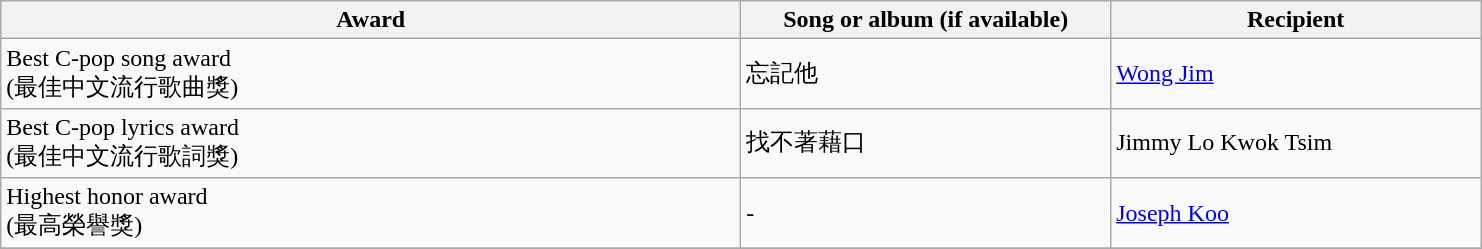<table class="wikitable">
<tr>
<th width=40%>Award</th>
<th width=20%>Song or album (if available)</th>
<th width=20%>Recipient</th>
</tr>
<tr>
<td>Best C-pop song award<br>(最佳中文流行歌曲獎)</td>
<td>忘記他</td>
<td><a href='#'>Wong Jim</a></td>
</tr>
<tr>
<td>Best C-pop lyrics award<br>(最佳中文流行歌詞獎)</td>
<td>找不著藉口</td>
<td>Jimmy Lo Kwok Tsim</td>
</tr>
<tr>
<td>Highest honor award<br>(最高榮譽獎)</td>
<td>-</td>
<td><a href='#'>Joseph Koo</a></td>
</tr>
<tr>
</tr>
</table>
